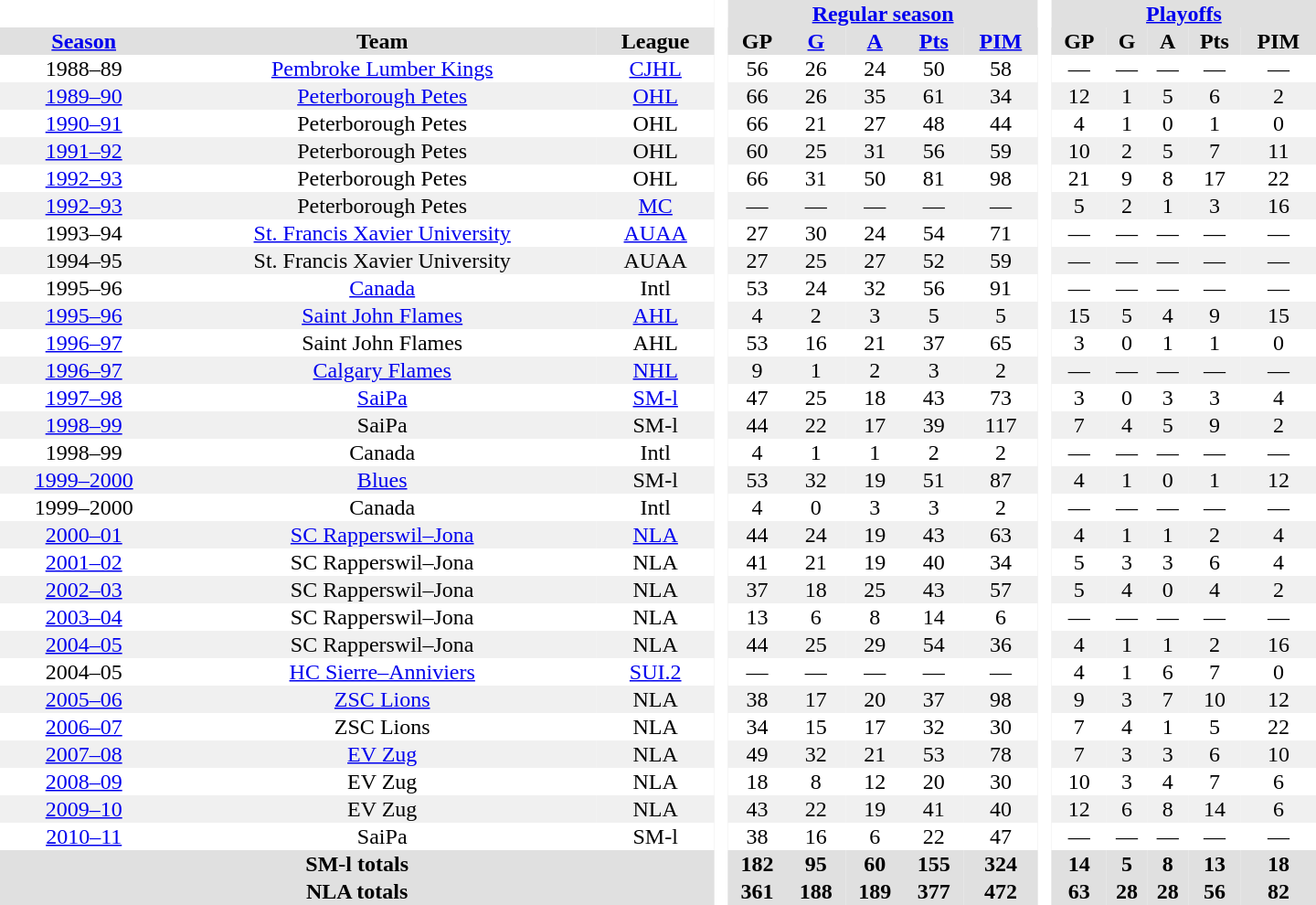<table border="0" cellpadding="1" cellspacing="0" style="text-align:center; width:60em;">
<tr style="background:#e0e0e0;">
<th colspan="3"  bgcolor="#ffffff"> </th>
<th rowspan="99" bgcolor="#ffffff"> </th>
<th colspan="5"><a href='#'>Regular season</a></th>
<th rowspan="99" bgcolor="#ffffff"> </th>
<th colspan="5"><a href='#'>Playoffs</a></th>
</tr>
<tr style="background:#e0e0e0;">
<th><a href='#'>Season</a></th>
<th>Team</th>
<th>League</th>
<th>GP</th>
<th><a href='#'>G</a></th>
<th><a href='#'>A</a></th>
<th><a href='#'>Pts</a></th>
<th><a href='#'>PIM</a></th>
<th>GP</th>
<th>G</th>
<th>A</th>
<th>Pts</th>
<th>PIM</th>
</tr>
<tr>
<td>1988–89</td>
<td><a href='#'>Pembroke Lumber Kings</a></td>
<td><a href='#'>CJHL</a></td>
<td>56</td>
<td>26</td>
<td>24</td>
<td>50</td>
<td>58</td>
<td>—</td>
<td>—</td>
<td>—</td>
<td>—</td>
<td>—</td>
</tr>
<tr bgcolor="#f0f0f0">
<td><a href='#'>1989–90</a></td>
<td><a href='#'>Peterborough Petes</a></td>
<td><a href='#'>OHL</a></td>
<td>66</td>
<td>26</td>
<td>35</td>
<td>61</td>
<td>34</td>
<td>12</td>
<td>1</td>
<td>5</td>
<td>6</td>
<td>2</td>
</tr>
<tr>
<td><a href='#'>1990–91</a></td>
<td>Peterborough Petes</td>
<td>OHL</td>
<td>66</td>
<td>21</td>
<td>27</td>
<td>48</td>
<td>44</td>
<td>4</td>
<td>1</td>
<td>0</td>
<td>1</td>
<td>0</td>
</tr>
<tr bgcolor="#f0f0f0">
<td><a href='#'>1991–92</a></td>
<td>Peterborough Petes</td>
<td>OHL</td>
<td>60</td>
<td>25</td>
<td>31</td>
<td>56</td>
<td>59</td>
<td>10</td>
<td>2</td>
<td>5</td>
<td>7</td>
<td>11</td>
</tr>
<tr>
<td><a href='#'>1992–93</a></td>
<td>Peterborough Petes</td>
<td>OHL</td>
<td>66</td>
<td>31</td>
<td>50</td>
<td>81</td>
<td>98</td>
<td>21</td>
<td>9</td>
<td>8</td>
<td>17</td>
<td>22</td>
</tr>
<tr bgcolor="#f0f0f0">
<td><a href='#'>1992–93</a></td>
<td>Peterborough Petes</td>
<td><a href='#'>MC</a></td>
<td>—</td>
<td>—</td>
<td>—</td>
<td>—</td>
<td>—</td>
<td>5</td>
<td>2</td>
<td>1</td>
<td>3</td>
<td>16</td>
</tr>
<tr>
<td>1993–94</td>
<td><a href='#'>St. Francis Xavier University</a></td>
<td><a href='#'>AUAA</a></td>
<td>27</td>
<td>30</td>
<td>24</td>
<td>54</td>
<td>71</td>
<td>—</td>
<td>—</td>
<td>—</td>
<td>—</td>
<td>—</td>
</tr>
<tr bgcolor="#f0f0f0">
<td>1994–95</td>
<td>St. Francis Xavier University</td>
<td>AUAA</td>
<td>27</td>
<td>25</td>
<td>27</td>
<td>52</td>
<td>59</td>
<td>—</td>
<td>—</td>
<td>—</td>
<td>—</td>
<td>—</td>
</tr>
<tr>
<td>1995–96</td>
<td><a href='#'>Canada</a></td>
<td>Intl</td>
<td>53</td>
<td>24</td>
<td>32</td>
<td>56</td>
<td>91</td>
<td>—</td>
<td>—</td>
<td>—</td>
<td>—</td>
<td>—</td>
</tr>
<tr bgcolor="#f0f0f0">
<td><a href='#'>1995–96</a></td>
<td><a href='#'>Saint John Flames</a></td>
<td><a href='#'>AHL</a></td>
<td>4</td>
<td>2</td>
<td>3</td>
<td>5</td>
<td>5</td>
<td>15</td>
<td>5</td>
<td>4</td>
<td>9</td>
<td>15</td>
</tr>
<tr>
<td><a href='#'>1996–97</a></td>
<td>Saint John Flames</td>
<td>AHL</td>
<td>53</td>
<td>16</td>
<td>21</td>
<td>37</td>
<td>65</td>
<td>3</td>
<td>0</td>
<td>1</td>
<td>1</td>
<td>0</td>
</tr>
<tr bgcolor="#f0f0f0">
<td><a href='#'>1996–97</a></td>
<td><a href='#'>Calgary Flames</a></td>
<td><a href='#'>NHL</a></td>
<td>9</td>
<td>1</td>
<td>2</td>
<td>3</td>
<td>2</td>
<td>—</td>
<td>—</td>
<td>—</td>
<td>—</td>
<td>—</td>
</tr>
<tr>
<td><a href='#'>1997–98</a></td>
<td><a href='#'>SaiPa</a></td>
<td><a href='#'>SM-l</a></td>
<td>47</td>
<td>25</td>
<td>18</td>
<td>43</td>
<td>73</td>
<td>3</td>
<td>0</td>
<td>3</td>
<td>3</td>
<td>4</td>
</tr>
<tr bgcolor="#f0f0f0">
<td><a href='#'>1998–99</a></td>
<td>SaiPa</td>
<td>SM-l</td>
<td>44</td>
<td>22</td>
<td>17</td>
<td>39</td>
<td>117</td>
<td>7</td>
<td>4</td>
<td>5</td>
<td>9</td>
<td>2</td>
</tr>
<tr>
<td>1998–99</td>
<td>Canada</td>
<td>Intl</td>
<td>4</td>
<td>1</td>
<td>1</td>
<td>2</td>
<td>2</td>
<td>—</td>
<td>—</td>
<td>—</td>
<td>—</td>
<td>—</td>
</tr>
<tr bgcolor="#f0f0f0">
<td><a href='#'>1999–2000</a></td>
<td><a href='#'>Blues</a></td>
<td>SM-l</td>
<td>53</td>
<td>32</td>
<td>19</td>
<td>51</td>
<td>87</td>
<td>4</td>
<td>1</td>
<td>0</td>
<td>1</td>
<td>12</td>
</tr>
<tr>
<td>1999–2000</td>
<td>Canada</td>
<td>Intl</td>
<td>4</td>
<td>0</td>
<td>3</td>
<td>3</td>
<td>2</td>
<td>—</td>
<td>—</td>
<td>—</td>
<td>—</td>
<td>—</td>
</tr>
<tr bgcolor="#f0f0f0">
<td><a href='#'>2000–01</a></td>
<td><a href='#'>SC Rapperswil–Jona</a></td>
<td><a href='#'>NLA</a></td>
<td>44</td>
<td>24</td>
<td>19</td>
<td>43</td>
<td>63</td>
<td>4</td>
<td>1</td>
<td>1</td>
<td>2</td>
<td>4</td>
</tr>
<tr>
<td><a href='#'>2001–02</a></td>
<td>SC Rapperswil–Jona</td>
<td>NLA</td>
<td>41</td>
<td>21</td>
<td>19</td>
<td>40</td>
<td>34</td>
<td>5</td>
<td>3</td>
<td>3</td>
<td>6</td>
<td>4</td>
</tr>
<tr bgcolor="#f0f0f0">
<td><a href='#'>2002–03</a></td>
<td>SC Rapperswil–Jona</td>
<td>NLA</td>
<td>37</td>
<td>18</td>
<td>25</td>
<td>43</td>
<td>57</td>
<td>5</td>
<td>4</td>
<td>0</td>
<td>4</td>
<td>2</td>
</tr>
<tr>
<td><a href='#'>2003–04</a></td>
<td>SC Rapperswil–Jona</td>
<td>NLA</td>
<td>13</td>
<td>6</td>
<td>8</td>
<td>14</td>
<td>6</td>
<td>—</td>
<td>—</td>
<td>—</td>
<td>—</td>
<td>—</td>
</tr>
<tr bgcolor="#f0f0f0">
<td><a href='#'>2004–05</a></td>
<td>SC Rapperswil–Jona</td>
<td>NLA</td>
<td>44</td>
<td>25</td>
<td>29</td>
<td>54</td>
<td>36</td>
<td>4</td>
<td>1</td>
<td>1</td>
<td>2</td>
<td>16</td>
</tr>
<tr>
<td>2004–05</td>
<td><a href='#'>HC Sierre–Anniviers</a></td>
<td><a href='#'>SUI.2</a></td>
<td>—</td>
<td>—</td>
<td>—</td>
<td>—</td>
<td>—</td>
<td>4</td>
<td>1</td>
<td>6</td>
<td>7</td>
<td>0</td>
</tr>
<tr bgcolor="#f0f0f0">
<td><a href='#'>2005–06</a></td>
<td><a href='#'>ZSC Lions</a></td>
<td>NLA</td>
<td>38</td>
<td>17</td>
<td>20</td>
<td>37</td>
<td>98</td>
<td>9</td>
<td>3</td>
<td>7</td>
<td>10</td>
<td>12</td>
</tr>
<tr>
<td><a href='#'>2006–07</a></td>
<td>ZSC Lions</td>
<td>NLA</td>
<td>34</td>
<td>15</td>
<td>17</td>
<td>32</td>
<td>30</td>
<td>7</td>
<td>4</td>
<td>1</td>
<td>5</td>
<td>22</td>
</tr>
<tr bgcolor="#f0f0f0">
<td><a href='#'>2007–08</a></td>
<td><a href='#'>EV Zug</a></td>
<td>NLA</td>
<td>49</td>
<td>32</td>
<td>21</td>
<td>53</td>
<td>78</td>
<td>7</td>
<td>3</td>
<td>3</td>
<td>6</td>
<td>10</td>
</tr>
<tr>
<td><a href='#'>2008–09</a></td>
<td>EV Zug</td>
<td>NLA</td>
<td>18</td>
<td>8</td>
<td>12</td>
<td>20</td>
<td>30</td>
<td>10</td>
<td>3</td>
<td>4</td>
<td>7</td>
<td>6</td>
</tr>
<tr bgcolor="#f0f0f0">
<td><a href='#'>2009–10</a></td>
<td>EV Zug</td>
<td>NLA</td>
<td>43</td>
<td>22</td>
<td>19</td>
<td>41</td>
<td>40</td>
<td>12</td>
<td>6</td>
<td>8</td>
<td>14</td>
<td>6</td>
</tr>
<tr>
<td><a href='#'>2010–11</a></td>
<td>SaiPa</td>
<td>SM-l</td>
<td>38</td>
<td>16</td>
<td>6</td>
<td>22</td>
<td>47</td>
<td>—</td>
<td>—</td>
<td>—</td>
<td>—</td>
<td>—</td>
</tr>
<tr bgcolor="#e0e0e0">
<th colspan="3">SM-l totals</th>
<th>182</th>
<th>95</th>
<th>60</th>
<th>155</th>
<th>324</th>
<th>14</th>
<th>5</th>
<th>8</th>
<th>13</th>
<th>18</th>
</tr>
<tr bgcolor="#e0e0e0">
<th colspan="3">NLA totals</th>
<th>361</th>
<th>188</th>
<th>189</th>
<th>377</th>
<th>472</th>
<th>63</th>
<th>28</th>
<th>28</th>
<th>56</th>
<th>82</th>
</tr>
</table>
